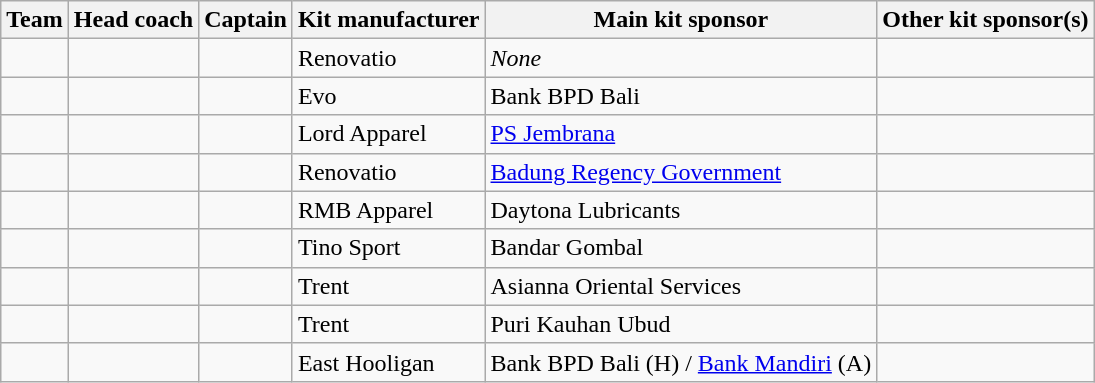<table class="wikitable">
<tr>
<th>Team</th>
<th>Head coach</th>
<th>Captain</th>
<th class="nowrap">Kit manufacturer</th>
<th>Main kit sponsor</th>
<th>Other kit sponsor(s)</th>
</tr>
<tr>
<td></td>
<td></td>
<td></td>
<td> Renovatio</td>
<td><em>None</em></td>
<td></td>
</tr>
<tr>
<td></td>
<td></td>
<td></td>
<td> Evo</td>
<td>Bank BPD Bali</td>
<td></td>
</tr>
<tr>
<td></td>
<td></td>
<td></td>
<td> Lord Apparel</td>
<td><a href='#'>PS Jembrana</a></td>
<td></td>
</tr>
<tr>
<td></td>
<td></td>
<td></td>
<td> Renovatio</td>
<td><a href='#'>Badung Regency Government</a></td>
<td></td>
</tr>
<tr>
<td></td>
<td></td>
<td></td>
<td> RMB Apparel</td>
<td>Daytona Lubricants</td>
<td></td>
</tr>
<tr>
<td></td>
<td></td>
<td></td>
<td> Tino Sport</td>
<td>Bandar Gombal</td>
<td></td>
</tr>
<tr>
<td></td>
<td></td>
<td></td>
<td> Trent</td>
<td>Asianna Oriental Services</td>
<td></td>
</tr>
<tr>
<td></td>
<td></td>
<td></td>
<td> Trent</td>
<td>Puri Kauhan Ubud</td>
<td></td>
</tr>
<tr>
<td></td>
<td></td>
<td></td>
<td> East Hooligan</td>
<td>Bank BPD Bali (H) / <a href='#'>Bank Mandiri</a> (A)</td>
<td></td>
</tr>
</table>
